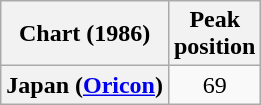<table class="wikitable plainrowheaders" style="text-align:center">
<tr>
<th>Chart (1986)</th>
<th>Peak<br>position</th>
</tr>
<tr>
<th scope="row">Japan (<a href='#'>Oricon</a>)</th>
<td>69</td>
</tr>
</table>
